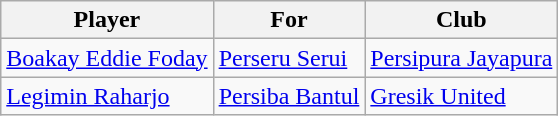<table class="wikitable" style="text-align:left">
<tr>
<th>Player</th>
<th>For</th>
<th>Club</th>
</tr>
<tr>
<td> <a href='#'>Boakay Eddie Foday</a></td>
<td><a href='#'>Perseru Serui</a></td>
<td><a href='#'>Persipura Jayapura</a></td>
</tr>
<tr>
<td> <a href='#'>Legimin Raharjo</a></td>
<td><a href='#'>Persiba Bantul</a></td>
<td><a href='#'>Gresik United</a></td>
</tr>
</table>
